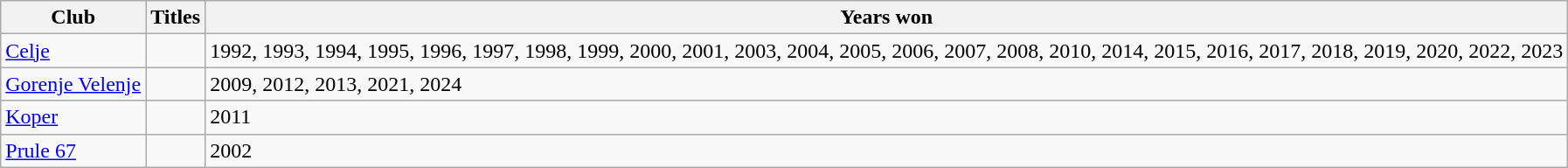<table class="wikitable">
<tr>
<th>Club</th>
<th>Titles</th>
<th>Years won</th>
</tr>
<tr>
<td><a href='#'>Celje</a></td>
<td></td>
<td>1992, 1993, 1994, 1995, 1996, 1997, 1998, 1999, 2000, 2001, 2003, 2004, 2005, 2006, 2007, 2008, 2010, 2014, 2015, 2016, 2017, 2018, 2019, 2020, 2022, 2023</td>
</tr>
<tr>
<td><a href='#'>Gorenje Velenje</a></td>
<td></td>
<td>2009, 2012, 2013, 2021, 2024</td>
</tr>
<tr>
<td><a href='#'>Koper</a></td>
<td></td>
<td>2011</td>
</tr>
<tr>
<td><a href='#'>Prule 67</a></td>
<td></td>
<td>2002</td>
</tr>
</table>
